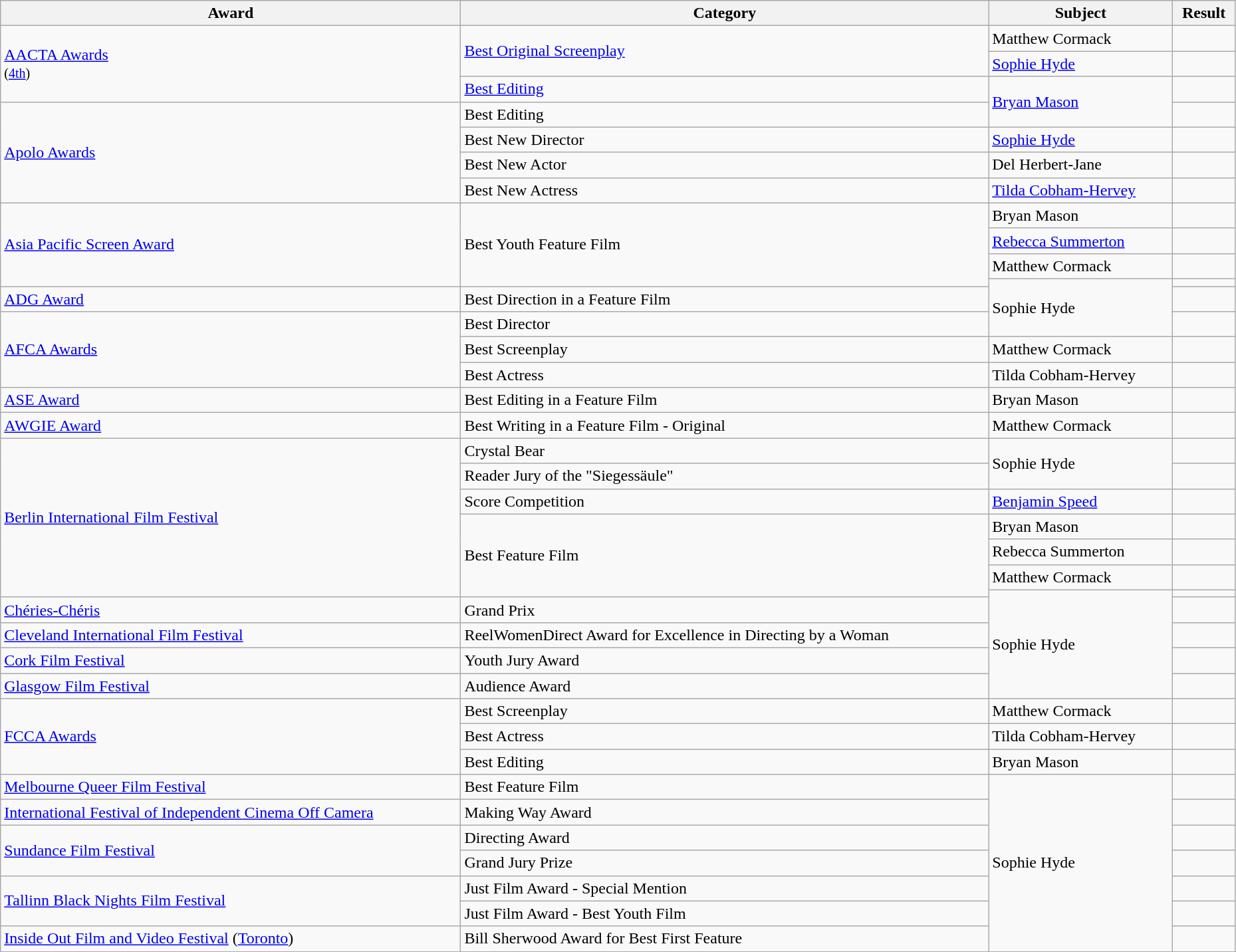<table class="wikitable" style="width:98%;">
<tr>
<th>Award</th>
<th>Category</th>
<th>Subject</th>
<th>Result</th>
</tr>
<tr>
<td rowspan=3><a href='#'>AACTA Awards</a><br><small>(<a href='#'>4th</a>)</small></td>
<td rowspan=2><a href='#'>Best Original Screenplay</a></td>
<td>Matthew Cormack</td>
<td></td>
</tr>
<tr>
<td><a href='#'>Sophie Hyde</a></td>
<td></td>
</tr>
<tr>
<td><a href='#'>Best Editing</a></td>
<td rowspan=2><a href='#'>Bryan Mason</a></td>
<td></td>
</tr>
<tr>
<td rowspan="4"><a href='#'>Apolo Awards</a></td>
<td>Best Editing</td>
<td></td>
</tr>
<tr>
<td>Best New Director</td>
<td><a href='#'>Sophie Hyde</a></td>
<td></td>
</tr>
<tr>
<td>Best New Actor</td>
<td>Del Herbert-Jane</td>
<td></td>
</tr>
<tr>
<td>Best New Actress</td>
<td><a href='#'>Tilda Cobham-Hervey</a></td>
<td></td>
</tr>
<tr>
<td rowspan=4><a href='#'>Asia Pacific Screen Award</a></td>
<td rowspan=4>Best Youth Feature Film</td>
<td>Bryan Mason</td>
<td></td>
</tr>
<tr>
<td><a href='#'>Rebecca Summerton</a></td>
<td></td>
</tr>
<tr>
<td>Matthew Cormack</td>
<td></td>
</tr>
<tr>
<td rowspan=3>Sophie Hyde</td>
<td></td>
</tr>
<tr>
<td><a href='#'>ADG Award</a></td>
<td>Best Direction in a Feature Film</td>
<td></td>
</tr>
<tr>
<td rowspan=3><a href='#'>AFCA Awards</a></td>
<td>Best Director</td>
<td></td>
</tr>
<tr>
<td>Best Screenplay</td>
<td>Matthew Cormack</td>
<td></td>
</tr>
<tr>
<td>Best Actress</td>
<td>Tilda Cobham-Hervey</td>
<td></td>
</tr>
<tr>
<td><a href='#'>ASE Award</a></td>
<td>Best Editing in a Feature Film</td>
<td>Bryan Mason</td>
<td></td>
</tr>
<tr>
<td><a href='#'>AWGIE Award</a></td>
<td>Best Writing in a Feature Film - Original</td>
<td>Matthew Cormack</td>
<td></td>
</tr>
<tr>
<td rowspan=7><a href='#'>Berlin International Film Festival</a></td>
<td>Crystal Bear</td>
<td rowspan=2>Sophie Hyde</td>
<td></td>
</tr>
<tr>
<td>Reader Jury of the "Siegessäule"</td>
<td></td>
</tr>
<tr>
<td>Score Competition</td>
<td><a href='#'>Benjamin Speed</a></td>
<td></td>
</tr>
<tr>
<td rowspan=4>Best Feature Film</td>
<td>Bryan Mason</td>
<td></td>
</tr>
<tr>
<td>Rebecca Summerton</td>
<td></td>
</tr>
<tr>
<td>Matthew Cormack</td>
<td></td>
</tr>
<tr>
<td rowspan=5>Sophie Hyde</td>
<td></td>
</tr>
<tr>
<td><a href='#'>Chéries-Chéris</a></td>
<td>Grand Prix</td>
<td></td>
</tr>
<tr>
<td><a href='#'>Cleveland International Film Festival</a></td>
<td>ReelWomenDirect Award for Excellence in Directing by a Woman</td>
<td></td>
</tr>
<tr>
<td><a href='#'>Cork Film Festival</a></td>
<td>Youth Jury Award</td>
<td></td>
</tr>
<tr>
<td><a href='#'>Glasgow Film Festival</a></td>
<td>Audience Award</td>
<td></td>
</tr>
<tr>
<td rowspan=3><a href='#'>FCCA Awards</a></td>
<td>Best Screenplay</td>
<td>Matthew Cormack</td>
<td></td>
</tr>
<tr>
<td>Best Actress</td>
<td>Tilda Cobham-Hervey</td>
<td></td>
</tr>
<tr>
<td>Best Editing</td>
<td>Bryan Mason</td>
<td></td>
</tr>
<tr>
<td><a href='#'>Melbourne Queer Film Festival</a></td>
<td>Best Feature Film</td>
<td rowspan=7>Sophie Hyde</td>
<td></td>
</tr>
<tr>
<td><a href='#'>International Festival of Independent Cinema Off Camera</a></td>
<td>Making Way Award</td>
<td></td>
</tr>
<tr>
<td rowspan=2><a href='#'>Sundance Film Festival</a></td>
<td>Directing Award</td>
<td></td>
</tr>
<tr>
<td>Grand Jury Prize</td>
<td></td>
</tr>
<tr>
<td rowspan=2><a href='#'>Tallinn Black Nights Film Festival</a></td>
<td>Just Film Award - Special Mention</td>
<td></td>
</tr>
<tr>
<td>Just Film Award - Best Youth Film</td>
<td></td>
</tr>
<tr>
<td><a href='#'>Inside Out Film and Video Festival</a> (<a href='#'>Toronto</a>)</td>
<td>Bill Sherwood Award for Best First Feature</td>
<td></td>
</tr>
<tr>
</tr>
</table>
